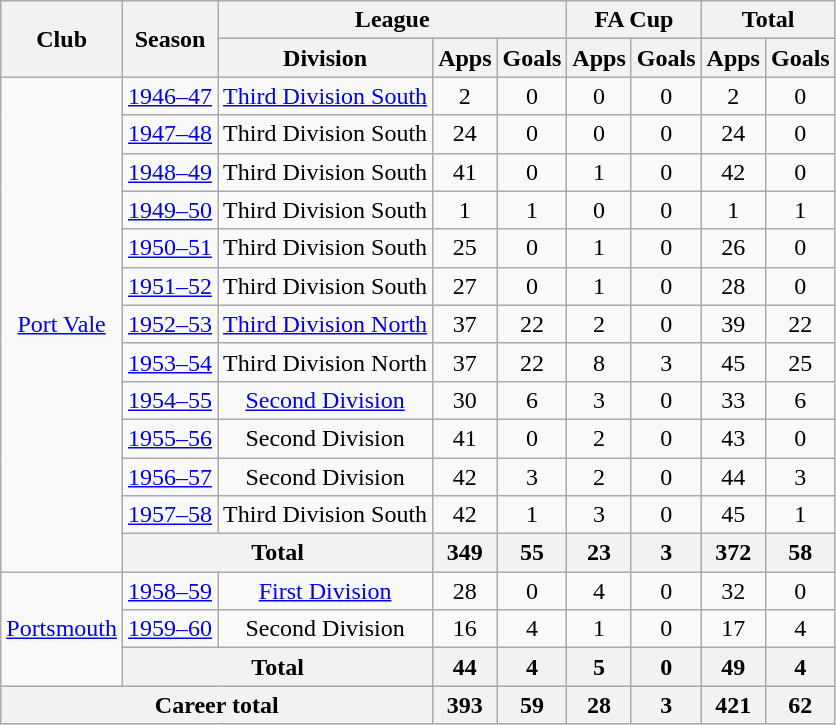<table class="wikitable" style="text-align:center">
<tr>
<th rowspan="2">Club</th>
<th rowspan="2">Season</th>
<th colspan="3">League</th>
<th colspan="2">FA Cup</th>
<th colspan="2">Total</th>
</tr>
<tr>
<th>Division</th>
<th>Apps</th>
<th>Goals</th>
<th>Apps</th>
<th>Goals</th>
<th>Apps</th>
<th>Goals</th>
</tr>
<tr>
<td rowspan="13"><a href='#'>Port Vale</a></td>
<td><a href='#'>1946–47</a></td>
<td><a href='#'>Third Division South</a></td>
<td>2</td>
<td>0</td>
<td>0</td>
<td>0</td>
<td>2</td>
<td>0</td>
</tr>
<tr>
<td><a href='#'>1947–48</a></td>
<td>Third Division South</td>
<td>24</td>
<td>0</td>
<td>0</td>
<td>0</td>
<td>24</td>
<td>0</td>
</tr>
<tr>
<td><a href='#'>1948–49</a></td>
<td>Third Division South</td>
<td>41</td>
<td>0</td>
<td>1</td>
<td>0</td>
<td>42</td>
<td>0</td>
</tr>
<tr>
<td><a href='#'>1949–50</a></td>
<td>Third Division South</td>
<td>1</td>
<td>1</td>
<td>0</td>
<td>0</td>
<td>1</td>
<td>1</td>
</tr>
<tr>
<td><a href='#'>1950–51</a></td>
<td>Third Division South</td>
<td>25</td>
<td>0</td>
<td>1</td>
<td>0</td>
<td>26</td>
<td>0</td>
</tr>
<tr>
<td><a href='#'>1951–52</a></td>
<td>Third Division South</td>
<td>27</td>
<td>0</td>
<td>1</td>
<td>0</td>
<td>28</td>
<td>0</td>
</tr>
<tr>
<td><a href='#'>1952–53</a></td>
<td><a href='#'>Third Division North</a></td>
<td>37</td>
<td>22</td>
<td>2</td>
<td>0</td>
<td>39</td>
<td>22</td>
</tr>
<tr>
<td><a href='#'>1953–54</a></td>
<td>Third Division North</td>
<td>37</td>
<td>22</td>
<td>8</td>
<td>3</td>
<td>45</td>
<td>25</td>
</tr>
<tr>
<td><a href='#'>1954–55</a></td>
<td><a href='#'>Second Division</a></td>
<td>30</td>
<td>6</td>
<td>3</td>
<td>0</td>
<td>33</td>
<td>6</td>
</tr>
<tr>
<td><a href='#'>1955–56</a></td>
<td>Second Division</td>
<td>41</td>
<td>0</td>
<td>2</td>
<td>0</td>
<td>43</td>
<td>0</td>
</tr>
<tr>
<td><a href='#'>1956–57</a></td>
<td>Second Division</td>
<td>42</td>
<td>3</td>
<td>2</td>
<td>0</td>
<td>44</td>
<td>3</td>
</tr>
<tr>
<td><a href='#'>1957–58</a></td>
<td>Third Division South</td>
<td>42</td>
<td>1</td>
<td>3</td>
<td>0</td>
<td>45</td>
<td>1</td>
</tr>
<tr>
<th colspan="2">Total</th>
<th>349</th>
<th>55</th>
<th>23</th>
<th>3</th>
<th>372</th>
<th>58</th>
</tr>
<tr>
<td rowspan="3"><a href='#'>Portsmouth</a></td>
<td><a href='#'>1958–59</a></td>
<td><a href='#'>First Division</a></td>
<td>28</td>
<td>0</td>
<td>4</td>
<td>0</td>
<td>32</td>
<td>0</td>
</tr>
<tr>
<td><a href='#'>1959–60</a></td>
<td>Second Division</td>
<td>16</td>
<td>4</td>
<td>1</td>
<td>0</td>
<td>17</td>
<td>4</td>
</tr>
<tr>
<th colspan="2">Total</th>
<th>44</th>
<th>4</th>
<th>5</th>
<th>0</th>
<th>49</th>
<th>4</th>
</tr>
<tr>
<th colspan="3">Career total</th>
<th>393</th>
<th>59</th>
<th>28</th>
<th>3</th>
<th>421</th>
<th>62</th>
</tr>
</table>
